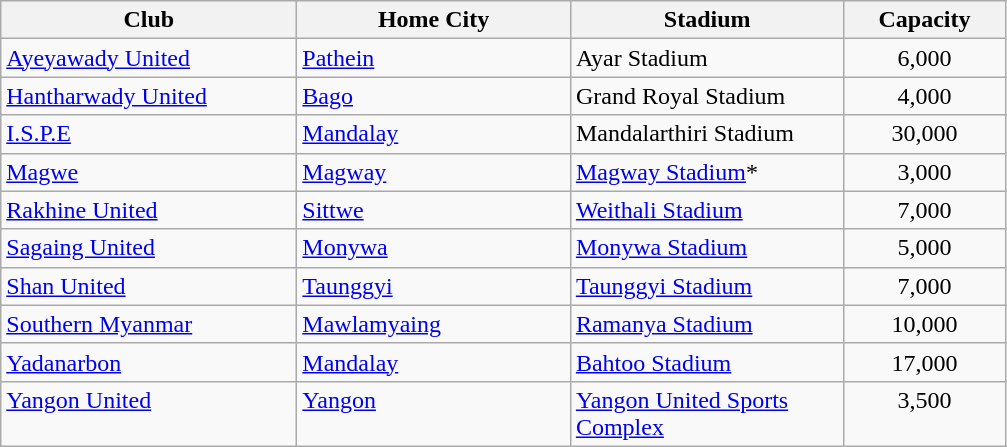<table class="wikitable">
<tr>
<th style="width:190px;">Club</th>
<th style="width:175px;">Home City</th>
<th style="width:175px;">Stadium</th>
<th style="width:100px;">Capacity</th>
</tr>
<tr style="vertical-align:top;">
<td><a href='#'>Ayeyawady United</a></td>
<td><a href='#'>Pathein</a></td>
<td>Ayar Stadium</td>
<td align="center">6,000</td>
</tr>
<tr style="vertical-align:top;">
<td><a href='#'>Hantharwady United</a></td>
<td><a href='#'>Bago</a></td>
<td>Grand Royal Stadium</td>
<td align="center">4,000</td>
</tr>
<tr style="vertical-align:top;">
<td><a href='#'>I.S.P.E</a></td>
<td><a href='#'>Mandalay</a></td>
<td>Mandalarthiri Stadium</td>
<td align="center">30,000</td>
</tr>
<tr style="vertical-align:top;">
<td><a href='#'>Magwe</a></td>
<td><a href='#'>Magway</a></td>
<td><a href='#'>Magway Stadium</a>*</td>
<td align="center">3,000</td>
</tr>
<tr style="vertical-align:top;">
<td><a href='#'>Rakhine United</a></td>
<td><a href='#'>Sittwe</a></td>
<td><a href='#'>Weithali Stadium</a></td>
<td align="center">7,000</td>
</tr>
<tr style="vertical-align:top;">
<td><a href='#'>Sagaing United</a></td>
<td><a href='#'>Monywa</a></td>
<td><a href='#'>Monywa Stadium</a></td>
<td align="center">5,000</td>
</tr>
<tr style="vertical-align:top;">
<td><a href='#'>Shan United</a></td>
<td><a href='#'>Taunggyi</a></td>
<td><a href='#'>Taunggyi Stadium</a></td>
<td align="center">7,000</td>
</tr>
<tr style="vertical-align:top;">
<td><a href='#'>Southern Myanmar</a></td>
<td><a href='#'>Mawlamyaing</a></td>
<td><a href='#'>Ramanya Stadium</a></td>
<td align="center">10,000</td>
</tr>
<tr style="vertical-align:top;">
<td><a href='#'>Yadanarbon</a></td>
<td><a href='#'>Mandalay</a></td>
<td><a href='#'>Bahtoo Stadium</a></td>
<td align="center">17,000</td>
</tr>
<tr style="vertical-align:top;">
<td><a href='#'>Yangon United</a></td>
<td><a href='#'>Yangon</a></td>
<td><a href='#'>Yangon United Sports Complex</a></td>
<td align="center">3,500</td>
</tr>
</table>
